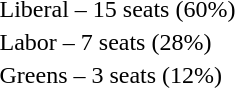<table style="margin-top:1em">
<tr>
<td> </td>
<td>Liberal – 15 seats (60%)</td>
</tr>
<tr>
<td width=20 > </td>
<td>Labor – 7 seats (28%)</td>
</tr>
<tr>
<td> </td>
<td>Greens – 3 seats (12%)</td>
</tr>
</table>
